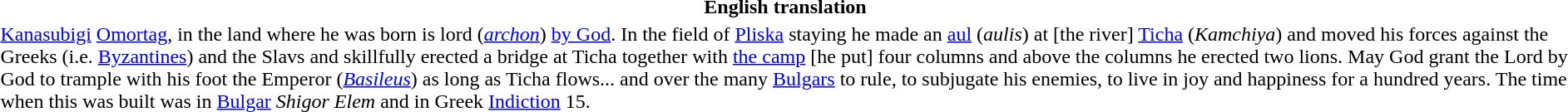<table>
<tr>
<th>English translation</th>
</tr>
<tr>
<td><a href='#'>Kanasubigi</a> <a href='#'>Omortag</a>, in the land where he was born is lord (<em><a href='#'>archon</a></em>) <a href='#'>by God</a>. In the field of <a href='#'>Pliska</a> staying he made an <a href='#'>aul</a> (<em>aulis</em>) at [the river] <a href='#'>Ticha</a> (<em>Kamchiya</em>) and moved his forces against the Greeks (i.e. <a href='#'>Byzantines</a>) and the Slavs and skillfully erected a bridge at Ticha together with <a href='#'>the camp</a> [he put] four columns and above the columns he erected two lions. May God grant the Lord by God to trample with his foot the Emperor (<em><a href='#'>Basileus</a></em>) as long as Ticha flows... and over the many <a href='#'>Bulgars</a> to rule, to subjugate his enemies, to live in joy and happiness for a hundred years. The time when this was built was in <a href='#'>Bulgar</a> <em>Shigor</em> <em>Elem</em> and in Greek <a href='#'>Indiction</a> 15.</td>
</tr>
</table>
